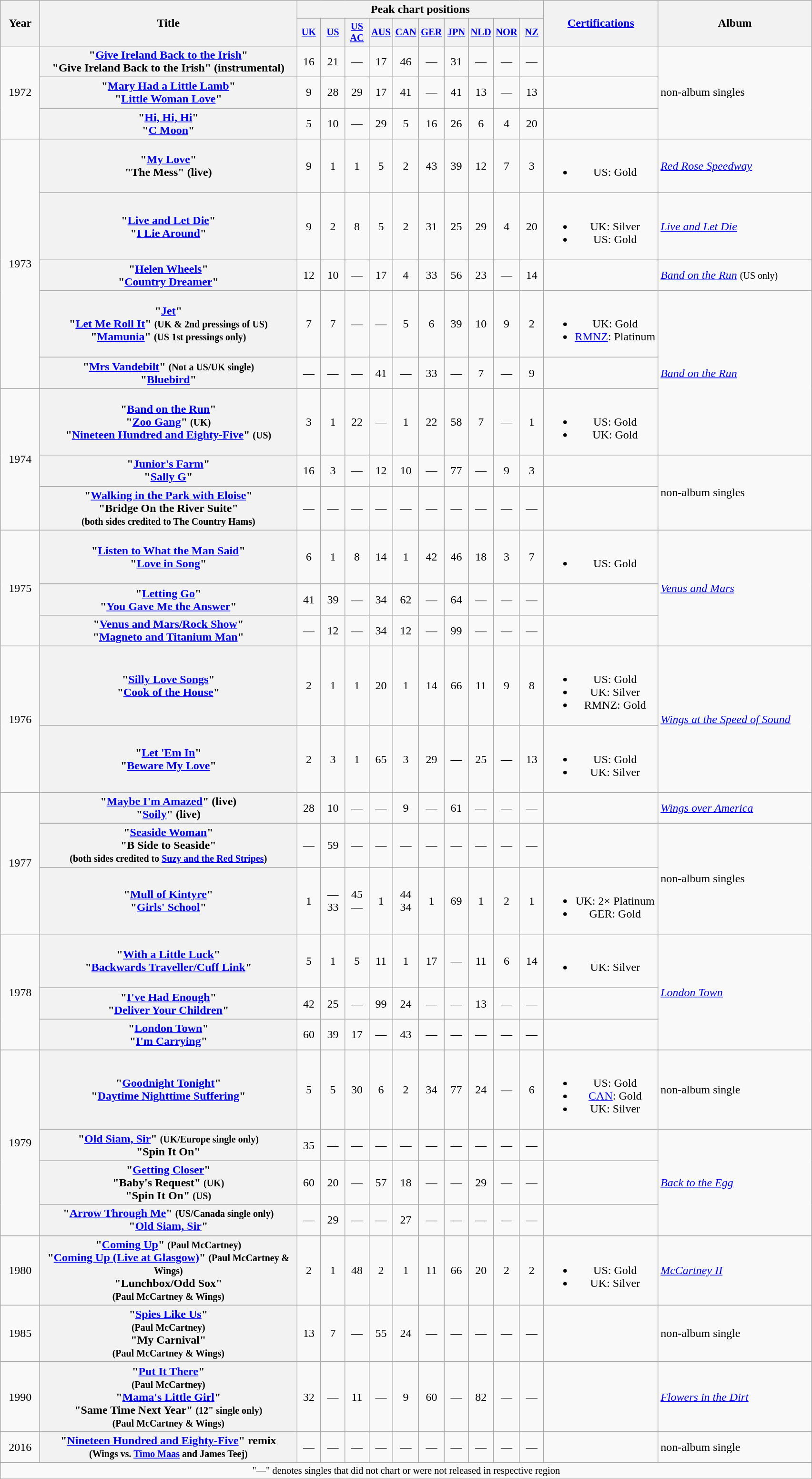<table class="wikitable plainrowheaders" style="text-align:center">
<tr>
<th scope="col" rowspan="2" style="width:3em">Year</th>
<th scope="col" rowspan="2" style="width:22em">Title</th>
<th scope="col" colspan="10">Peak chart positions</th>
<th scope="col" rowspan="2"><a href='#'>Certifications</a></th>
<th scope="col" rowspan="2" style="width:13em">Album</th>
</tr>
<tr>
<th scope="col" style="width:2em;font-size:85%"><a href='#'>UK</a></th>
<th scope="col" style="width:2em;font-size:85%"><a href='#'>US</a></th>
<th scope="col" style="width:2em;font-size:85%"><a href='#'>US<br>AC</a></th>
<th scope="col" style="width:2em;font-size:85%"><a href='#'>AUS</a></th>
<th scope="col" style="width:2em;font-size:85%"><a href='#'>CAN</a></th>
<th scope="col" style="width:2em;font-size:85%"><a href='#'>GER</a></th>
<th scope="col" style="width:2em;font-size:85%"><a href='#'>JPN</a></th>
<th scope="col" style="width:2em;font-size:85%"><a href='#'>NLD</a></th>
<th scope="col" style="width:2em;font-size:85%"><a href='#'>NOR</a></th>
<th scope="col" style="width:2em;font-size:85%"><a href='#'>NZ</a></th>
</tr>
<tr>
<td rowspan=3>1972</td>
<th scope="row">"<a href='#'>Give Ireland Back to the Irish</a>"<br>"Give Ireland Back to the Irish" (instrumental)</th>
<td>16</td>
<td>21</td>
<td>—</td>
<td>17</td>
<td>46</td>
<td>—</td>
<td>31</td>
<td>—</td>
<td>—</td>
<td>—</td>
<td></td>
<td align="left" rowspan="3">non-album singles</td>
</tr>
<tr>
<th scope="row">"<a href='#'>Mary Had a Little Lamb</a>"<br>"<a href='#'>Little Woman Love</a>"</th>
<td>9</td>
<td>28</td>
<td>29</td>
<td>17</td>
<td>41</td>
<td>—</td>
<td>41</td>
<td>13</td>
<td>—</td>
<td>13</td>
<td></td>
</tr>
<tr>
<th scope="row">"<a href='#'>Hi, Hi, Hi</a>"<br>"<a href='#'>C Moon</a>"</th>
<td>5</td>
<td>10</td>
<td>—</td>
<td>29</td>
<td>5</td>
<td>16</td>
<td>26</td>
<td>6</td>
<td>4</td>
<td>20</td>
<td></td>
</tr>
<tr>
<td rowspan=5>1973</td>
<th scope="row">"<a href='#'>My Love</a>"<br>"The Mess" (live)</th>
<td>9</td>
<td>1</td>
<td>1</td>
<td>5</td>
<td>2</td>
<td>43</td>
<td>39</td>
<td>12</td>
<td>7</td>
<td>3</td>
<td><br><ul><li>US: Gold</li></ul></td>
<td align="left"><em><a href='#'>Red Rose Speedway</a></em></td>
</tr>
<tr>
<th scope="row">"<a href='#'>Live and Let Die</a>"<br>"<a href='#'>I Lie Around</a>"</th>
<td>9</td>
<td>2</td>
<td>8</td>
<td>5</td>
<td>2</td>
<td>31</td>
<td>25</td>
<td>29</td>
<td>4</td>
<td>20</td>
<td><br><ul><li>UK: Silver</li><li>US: Gold</li></ul></td>
<td align="left"><em><a href='#'>Live and Let Die</a></em></td>
</tr>
<tr>
<th scope="row">"<a href='#'>Helen Wheels</a>"<br>"<a href='#'>Country Dreamer</a>"</th>
<td>12</td>
<td>10</td>
<td>—</td>
<td>17</td>
<td>4</td>
<td>33</td>
<td>56</td>
<td>23</td>
<td>—</td>
<td>14</td>
<td></td>
<td align="left"><em><a href='#'>Band on the Run</a></em> <small>(US only)</small></td>
</tr>
<tr>
<th scope="row">"<a href='#'>Jet</a>"<br>"<a href='#'>Let Me Roll It</a>" <small>(UK & 2nd pressings of US)</small><br>"<a href='#'>Mamunia</a>" <small>(US 1st pressings only)</small></th>
<td>7</td>
<td>7</td>
<td>—</td>
<td>—</td>
<td>5</td>
<td>6</td>
<td>39</td>
<td>10</td>
<td>9</td>
<td>2</td>
<td><br><ul><li>UK: Gold</li><li><a href='#'>RMNZ</a>: Platinum</li></ul></td>
<td rowspan=3 align="left"><em><a href='#'>Band on the Run</a></em></td>
</tr>
<tr>
<th scope="row">"<a href='#'>Mrs Vandebilt</a>" <small>(Not a US/UK single)</small><br>"<a href='#'>Bluebird</a>"</th>
<td>—</td>
<td>—</td>
<td>—</td>
<td>41</td>
<td>—</td>
<td>33</td>
<td>—</td>
<td>7</td>
<td>—</td>
<td>9</td>
<td></td>
</tr>
<tr>
<td rowspan=3>1974</td>
<th scope="row">"<a href='#'>Band on the Run</a>"<br>"<a href='#'>Zoo Gang</a>" <small>(UK)</small><br>"<a href='#'>Nineteen Hundred and Eighty-Five</a>" <small>(US)</small></th>
<td>3</td>
<td>1</td>
<td>22</td>
<td>—</td>
<td>1</td>
<td>22</td>
<td>58</td>
<td>7</td>
<td>—</td>
<td>1</td>
<td><br><ul><li>US: Gold</li><li>UK: Gold</li></ul></td>
</tr>
<tr>
<th scope="row">"<a href='#'>Junior's Farm</a>"<br>"<a href='#'>Sally G</a>"</th>
<td>16</td>
<td>3</td>
<td>—</td>
<td>12</td>
<td>10</td>
<td>—</td>
<td>77</td>
<td>—</td>
<td>9</td>
<td>3</td>
<td></td>
<td align="left" rowspan="2">non-album singles</td>
</tr>
<tr>
<th scope="row">"<a href='#'>Walking in the Park with Eloise</a>"<br>"Bridge On the River Suite"<br><small>(both sides credited to The Country Hams)</small></th>
<td>—</td>
<td>—</td>
<td>—</td>
<td>—</td>
<td>—</td>
<td>—</td>
<td>—</td>
<td>—</td>
<td>—</td>
<td>—</td>
<td></td>
</tr>
<tr>
<td rowspan=3>1975</td>
<th scope="row">"<a href='#'>Listen to What the Man Said</a>"<br>"<a href='#'>Love in Song</a>"</th>
<td>6</td>
<td>1</td>
<td>8</td>
<td>14</td>
<td>1</td>
<td>42</td>
<td>46</td>
<td>18</td>
<td>3</td>
<td>7</td>
<td><br><ul><li>US: Gold</li></ul></td>
<td rowspan=3 align="left"><em><a href='#'>Venus and Mars</a></em></td>
</tr>
<tr>
<th scope="row">"<a href='#'>Letting Go</a>"<br>"<a href='#'>You Gave Me the Answer</a>"</th>
<td>41</td>
<td>39</td>
<td>—</td>
<td>34</td>
<td>62</td>
<td>—</td>
<td>64</td>
<td>—</td>
<td>—</td>
<td>—</td>
<td></td>
</tr>
<tr>
<th scope="row">"<a href='#'>Venus and Mars/Rock Show</a>"<br>"<a href='#'>Magneto and Titanium Man</a>"</th>
<td>—</td>
<td>12</td>
<td>—</td>
<td>34</td>
<td>12</td>
<td>—</td>
<td>99</td>
<td>—</td>
<td>—</td>
<td>—</td>
<td></td>
</tr>
<tr>
<td rowspan=2>1976</td>
<th scope="row">"<a href='#'>Silly Love Songs</a>"<br>"<a href='#'>Cook of the House</a>"</th>
<td>2</td>
<td>1</td>
<td>1</td>
<td>20</td>
<td>1</td>
<td>14</td>
<td>66</td>
<td>11</td>
<td>9</td>
<td>8</td>
<td><br><ul><li>US: Gold</li><li>UK: Silver</li><li>RMNZ: Gold</li></ul></td>
<td rowspan=2 align="left"><em><a href='#'>Wings at the Speed of Sound</a></em></td>
</tr>
<tr>
<th scope="row">"<a href='#'>Let 'Em In</a>"<br>"<a href='#'>Beware My Love</a>"</th>
<td>2</td>
<td>3</td>
<td>1</td>
<td>65</td>
<td>3</td>
<td>29</td>
<td>—</td>
<td>25</td>
<td>—</td>
<td>13</td>
<td><br><ul><li>US: Gold</li><li>UK: Silver</li></ul></td>
</tr>
<tr>
<td rowspan=3>1977</td>
<th scope="row">"<a href='#'>Maybe I'm Amazed</a>" (live)<br>"<a href='#'>Soily</a>" (live)</th>
<td>28</td>
<td>10</td>
<td>—</td>
<td>—</td>
<td>9</td>
<td>—</td>
<td>61</td>
<td>—</td>
<td>—</td>
<td>—</td>
<td></td>
<td align="left"><em><a href='#'>Wings over America</a></em></td>
</tr>
<tr>
<th scope="row">"<a href='#'>Seaside Woman</a>"<br>"B Side to Seaside"<br><small>(both sides credited to <a href='#'>Suzy and the Red Stripes</a>)</small></th>
<td>—</td>
<td>59</td>
<td>—</td>
<td>—</td>
<td>—</td>
<td>—</td>
<td>—</td>
<td>—</td>
<td>—</td>
<td>—</td>
<td></td>
<td align="left" rowspan="2">non-album singles</td>
</tr>
<tr>
<th scope="row">"<a href='#'>Mull of Kintyre</a>"<br>"<a href='#'>Girls' School</a>"</th>
<td>1</td>
<td>—<br>33</td>
<td>45<br>—</td>
<td>1</td>
<td>44<br>34</td>
<td>1</td>
<td>69</td>
<td>1</td>
<td>2</td>
<td>1</td>
<td><br><ul><li>UK: 2× Platinum</li><li>GER: Gold</li></ul></td>
</tr>
<tr>
<td rowspan=3>1978</td>
<th scope="row">"<a href='#'>With a Little Luck</a>"<br>"<a href='#'>Backwards Traveller/Cuff Link</a>"</th>
<td>5</td>
<td>1</td>
<td>5</td>
<td>11</td>
<td>1</td>
<td>17</td>
<td>—</td>
<td>11</td>
<td>6</td>
<td>14</td>
<td><br><ul><li>UK: Silver</li></ul></td>
<td rowspan=3 align="left"><em><a href='#'>London Town</a></em></td>
</tr>
<tr>
<th scope="row">"<a href='#'>I've Had Enough</a>"<br>"<a href='#'>Deliver Your Children</a>"</th>
<td>42</td>
<td>25</td>
<td>—</td>
<td>99</td>
<td>24</td>
<td>—</td>
<td>—</td>
<td>13</td>
<td>—</td>
<td>—</td>
<td></td>
</tr>
<tr>
<th scope="row">"<a href='#'>London Town</a>"<br>"<a href='#'>I'm Carrying</a>"</th>
<td>60</td>
<td>39</td>
<td>17</td>
<td>—</td>
<td>43</td>
<td>—</td>
<td>—</td>
<td>—</td>
<td>—</td>
<td>—</td>
<td></td>
</tr>
<tr>
<td rowspan=4>1979</td>
<th scope="row">"<a href='#'>Goodnight Tonight</a>"<br>"<a href='#'>Daytime Nighttime Suffering</a>"</th>
<td>5</td>
<td>5</td>
<td>30</td>
<td>6</td>
<td>2</td>
<td>34</td>
<td>77</td>
<td>24</td>
<td>—</td>
<td>6</td>
<td><br><ul><li>US: Gold</li><li><a href='#'>CAN</a>: Gold</li><li>UK: Silver</li></ul></td>
<td align="left">non-album single</td>
</tr>
<tr>
<th scope="row">"<a href='#'>Old Siam, Sir</a>" <small>(UK/Europe single only)</small><br>"Spin It On"</th>
<td>35</td>
<td>—</td>
<td>—</td>
<td>—</td>
<td>—</td>
<td>—</td>
<td>—</td>
<td>—</td>
<td>—</td>
<td>—</td>
<td></td>
<td rowspan=3 align="left"><em><a href='#'>Back to the Egg</a></em></td>
</tr>
<tr>
<th scope="row">"<a href='#'>Getting Closer</a>"<br>"Baby's Request" <small>(UK)</small><br>"Spin It On" <small>(US)</small></th>
<td>60</td>
<td>20</td>
<td>—</td>
<td>57</td>
<td>18</td>
<td>—</td>
<td>—</td>
<td>29</td>
<td>—</td>
<td>—</td>
<td></td>
</tr>
<tr>
<th scope="row">"<a href='#'>Arrow Through Me</a>" <small>(US/Canada single only)</small><br>"<a href='#'>Old Siam, Sir</a>"</th>
<td>—</td>
<td>29</td>
<td>—</td>
<td>—</td>
<td>27</td>
<td>—</td>
<td>—</td>
<td>—</td>
<td>—</td>
<td>—</td>
<td></td>
</tr>
<tr>
<td>1980</td>
<th scope="row">"<a href='#'>Coming Up</a>" <small>(Paul McCartney)</small><br>"<a href='#'>Coming Up (Live at Glasgow)</a>" <small>(Paul McCartney & Wings)</small><br>"Lunchbox/Odd Sox"<br><small>(Paul McCartney & Wings)</small></th>
<td>2</td>
<td>1</td>
<td>48</td>
<td>2</td>
<td>1</td>
<td>11</td>
<td>66</td>
<td>20</td>
<td>2</td>
<td>2</td>
<td><br><ul><li>US: Gold</li><li>UK: Silver</li></ul></td>
<td align="left"><em><a href='#'>McCartney II</a></em></td>
</tr>
<tr>
<td>1985</td>
<th scope="row">"<a href='#'>Spies Like Us</a>"<br><small>(Paul McCartney)</small><br>"My Carnival"<br><small>(Paul McCartney & Wings)</small></th>
<td>13</td>
<td>7</td>
<td>—</td>
<td>55</td>
<td>24</td>
<td>—</td>
<td>—</td>
<td>—</td>
<td>—</td>
<td>—</td>
<td></td>
<td align="left">non-album single</td>
</tr>
<tr>
<td>1990</td>
<th scope="row">"<a href='#'>Put It There</a>"<br><small>(Paul McCartney)</small><br>"<a href='#'>Mama's Little Girl</a>" <br>"Same Time Next Year" <small>(12" single only)</small><br><small>(Paul McCartney & Wings)</small></th>
<td>32</td>
<td>—</td>
<td>11</td>
<td>—</td>
<td>9</td>
<td>60</td>
<td>—</td>
<td>82</td>
<td>—</td>
<td>—</td>
<td></td>
<td align="left"><em><a href='#'>Flowers in the Dirt</a></em></td>
</tr>
<tr>
<td>2016</td>
<th scope="row">"<a href='#'>Nineteen Hundred and Eighty-Five</a>" remix <br><small>(Wings vs. <a href='#'>Timo Maas</a> and James Teej)</small></th>
<td>—</td>
<td>—</td>
<td>—</td>
<td>—</td>
<td>—</td>
<td>—</td>
<td>—</td>
<td>—</td>
<td>—</td>
<td>—</td>
<td></td>
<td align="left">non-album single</td>
</tr>
<tr>
<td align="center" colspan="14" style="font-size:85%">"—" denotes singles that did not chart or were not released in respective region</td>
</tr>
</table>
